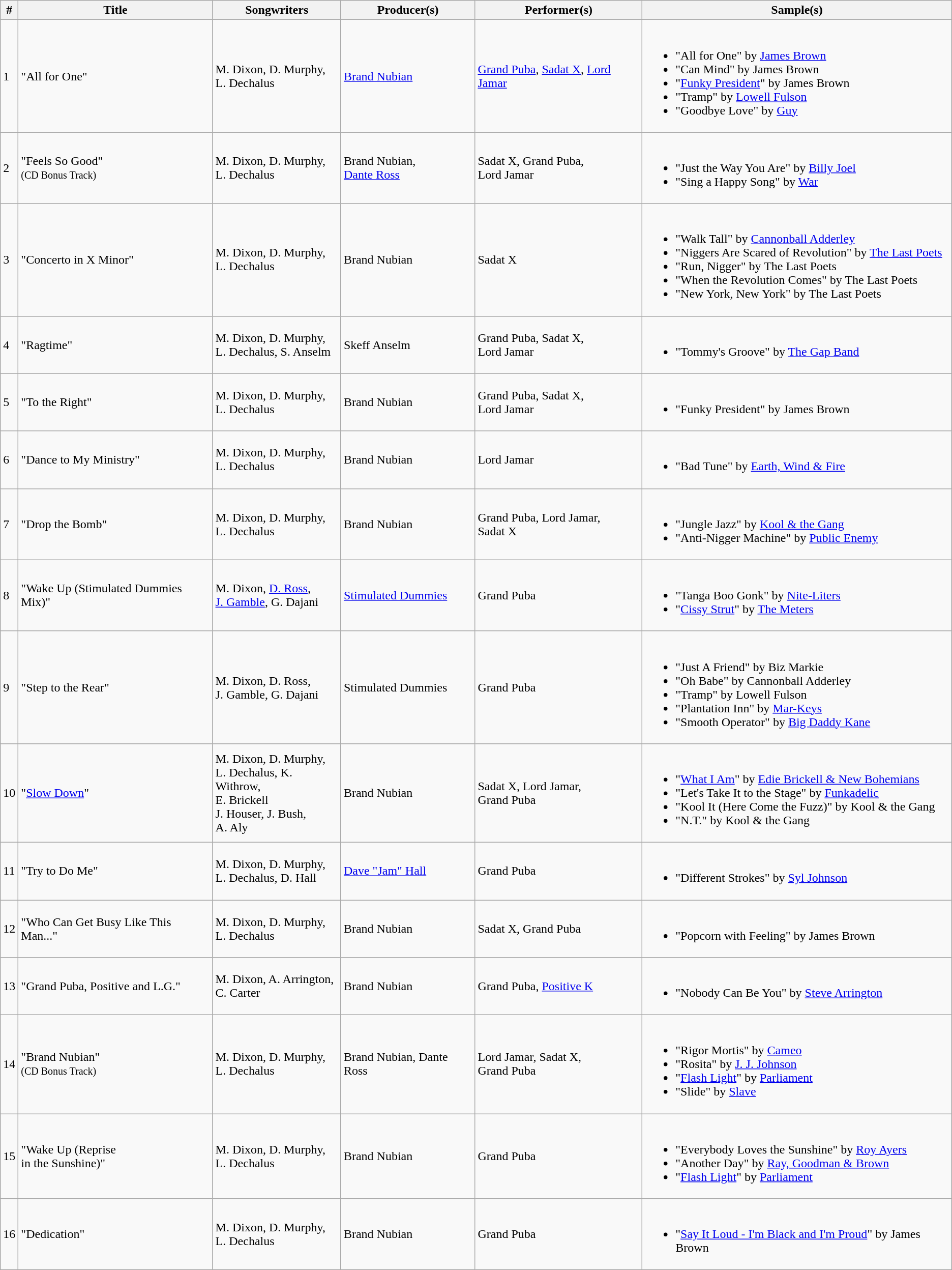<table class="wikitable">
<tr>
<th align="center">#</th>
<th align="center">Title</th>
<th align="center">Songwriters</th>
<th align="center">Producer(s)</th>
<th align="center">Performer(s)</th>
<th align="center">Sample(s)</th>
</tr>
<tr>
<td>1</td>
<td>"All for One"</td>
<td>M. Dixon, D. Murphy,<br>L. Dechalus</td>
<td><a href='#'>Brand Nubian</a></td>
<td><a href='#'>Grand Puba</a>, <a href='#'>Sadat X</a>, <a href='#'>Lord Jamar</a></td>
<td><br><ul><li>"All for One" by <a href='#'>James Brown</a></li><li>"Can Mind" by James Brown</li><li>"<a href='#'>Funky President</a>" by James Brown</li><li>"Tramp" by <a href='#'>Lowell Fulson</a></li><li>"Goodbye Love" by <a href='#'>Guy</a></li></ul></td>
</tr>
<tr>
<td>2</td>
<td>"Feels So Good"<br><small>(CD Bonus Track)</small></td>
<td>M. Dixon, D. Murphy,<br>L. Dechalus</td>
<td>Brand Nubian,<br><a href='#'>Dante Ross</a></td>
<td>Sadat X, Grand Puba,<br>Lord Jamar</td>
<td><br><ul><li>"Just the Way You Are" by <a href='#'>Billy Joel</a></li><li>"Sing a Happy Song" by <a href='#'>War</a></li></ul></td>
</tr>
<tr>
<td>3</td>
<td>"Concerto in X Minor"</td>
<td>M. Dixon, D. Murphy,<br>L. Dechalus</td>
<td>Brand Nubian</td>
<td>Sadat X</td>
<td><br><ul><li>"Walk Tall" by <a href='#'>Cannonball Adderley</a></li><li>"Niggers Are Scared of Revolution" by <a href='#'>The Last Poets</a></li><li>"Run, Nigger" by The Last Poets</li><li>"When the Revolution Comes" by The Last Poets</li><li>"New York, New York" by The Last Poets</li></ul></td>
</tr>
<tr>
<td>4</td>
<td>"Ragtime"</td>
<td>M. Dixon, D. Murphy,<br>L. Dechalus, S. Anselm</td>
<td>Skeff Anselm</td>
<td>Grand Puba, Sadat X,<br>Lord Jamar</td>
<td><br><ul><li>"Tommy's Groove" by <a href='#'>The Gap Band</a></li></ul></td>
</tr>
<tr>
<td>5</td>
<td>"To the Right"</td>
<td>M. Dixon, D. Murphy,<br>L. Dechalus</td>
<td>Brand Nubian</td>
<td>Grand Puba, Sadat X,<br>Lord Jamar</td>
<td><br><ul><li>"Funky President" by James Brown</li></ul></td>
</tr>
<tr>
<td>6</td>
<td>"Dance to My Ministry"</td>
<td>M. Dixon, D. Murphy,<br>L. Dechalus</td>
<td>Brand Nubian</td>
<td>Lord Jamar</td>
<td><br><ul><li>"Bad Tune" by <a href='#'>Earth, Wind & Fire</a></li></ul></td>
</tr>
<tr>
<td>7</td>
<td>"Drop the Bomb"</td>
<td>M. Dixon, D. Murphy,<br>L. Dechalus</td>
<td>Brand Nubian</td>
<td>Grand Puba, Lord Jamar,<br>Sadat X</td>
<td><br><ul><li>"Jungle Jazz" by <a href='#'>Kool & the Gang</a></li><li>"Anti-Nigger Machine" by <a href='#'>Public Enemy</a></li></ul></td>
</tr>
<tr>
<td>8</td>
<td>"Wake Up (Stimulated Dummies Mix)"</td>
<td>M. Dixon, <a href='#'>D. Ross</a>,<br><a href='#'>J. Gamble</a>, G. Dajani</td>
<td><a href='#'>Stimulated Dummies</a></td>
<td>Grand Puba</td>
<td><br><ul><li>"Tanga Boo Gonk" by <a href='#'>Nite-Liters</a></li><li>"<a href='#'>Cissy Strut</a>" by <a href='#'>The Meters</a></li></ul></td>
</tr>
<tr>
<td>9</td>
<td>"Step to the Rear"</td>
<td>M. Dixon, D. Ross,<br>J. Gamble, G. Dajani</td>
<td>Stimulated Dummies</td>
<td>Grand Puba</td>
<td><br><ul><li>"Just A Friend" by Biz Markie</li><li>"Oh Babe" by Cannonball Adderley</li><li>"Tramp" by Lowell Fulson</li><li>"Plantation Inn" by <a href='#'>Mar-Keys</a></li><li>"Smooth Operator" by <a href='#'>Big Daddy Kane</a></li></ul></td>
</tr>
<tr>
<td>10</td>
<td>"<a href='#'>Slow Down</a>"</td>
<td>M. Dixon, D. Murphy,<br>L. Dechalus, K. Withrow,<br>E. Brickell<br>J. Houser, J. Bush,<br>A. Aly</td>
<td>Brand Nubian</td>
<td>Sadat X, Lord Jamar,<br>Grand Puba</td>
<td><br><ul><li>"<a href='#'>What I Am</a>" by <a href='#'>Edie Brickell & New Bohemians</a></li><li>"Let's Take It to the Stage" by <a href='#'>Funkadelic</a></li><li>"Kool It (Here Come the Fuzz)" by Kool & the Gang</li><li>"N.T." by Kool & the Gang</li></ul></td>
</tr>
<tr>
<td>11</td>
<td>"Try to Do Me"</td>
<td>M. Dixon, D. Murphy,<br>L. Dechalus, D. Hall</td>
<td><a href='#'>Dave "Jam" Hall</a></td>
<td>Grand Puba</td>
<td><br><ul><li>"Different Strokes" by <a href='#'>Syl Johnson</a></li></ul></td>
</tr>
<tr>
<td>12</td>
<td>"Who Can Get Busy Like This Man..."</td>
<td>M. Dixon, D. Murphy,<br>L. Dechalus</td>
<td>Brand Nubian</td>
<td>Sadat X, Grand Puba</td>
<td><br><ul><li>"Popcorn with Feeling" by James Brown</li></ul></td>
</tr>
<tr>
<td>13</td>
<td>"Grand Puba, Positive and L.G."</td>
<td>M. Dixon, A. Arrington,<br>C. Carter</td>
<td>Brand Nubian</td>
<td>Grand Puba, <a href='#'>Positive K</a></td>
<td><br><ul><li>"Nobody Can Be You" by <a href='#'>Steve Arrington</a></li></ul></td>
</tr>
<tr>
<td>14</td>
<td>"Brand Nubian"<br><small>(CD Bonus Track)</small></td>
<td>M. Dixon, D. Murphy,<br>L. Dechalus</td>
<td>Brand Nubian, Dante Ross</td>
<td>Lord Jamar, Sadat X,<br>Grand Puba</td>
<td><br><ul><li>"Rigor Mortis" by <a href='#'>Cameo</a></li><li>"Rosita" by <a href='#'>J. J. Johnson</a></li><li>"<a href='#'>Flash Light</a>" by <a href='#'>Parliament</a></li><li>"Slide" by <a href='#'>Slave</a></li></ul></td>
</tr>
<tr>
<td>15</td>
<td>"Wake Up (Reprise<br>in the Sunshine)"</td>
<td>M. Dixon, D. Murphy,<br>L. Dechalus</td>
<td>Brand Nubian</td>
<td>Grand Puba</td>
<td><br><ul><li>"Everybody Loves the Sunshine" by <a href='#'>Roy Ayers</a></li><li>"Another Day" by <a href='#'>Ray, Goodman & Brown</a></li><li>"<a href='#'>Flash Light</a>" by <a href='#'>Parliament</a></li></ul></td>
</tr>
<tr>
<td>16</td>
<td>"Dedication"</td>
<td>M. Dixon, D. Murphy,<br>L. Dechalus</td>
<td>Brand Nubian</td>
<td>Grand Puba</td>
<td><br><ul><li>"<a href='#'>Say It Loud - I'm Black and I'm Proud</a>" by James Brown</li></ul></td>
</tr>
</table>
